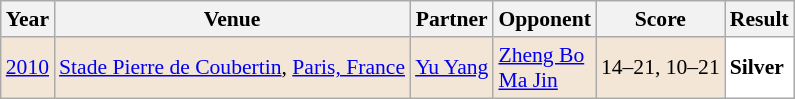<table class="sortable wikitable" style="font-size: 90%;">
<tr>
<th>Year</th>
<th>Venue</th>
<th>Partner</th>
<th>Opponent</th>
<th>Score</th>
<th>Result</th>
</tr>
<tr style="background:#F3E6D7">
<td align="center"><a href='#'>2010</a></td>
<td align="left"><a href='#'>Stade Pierre de Coubertin</a>, <a href='#'>Paris, France</a></td>
<td align="left"> <a href='#'>Yu Yang</a></td>
<td align="left"> <a href='#'>Zheng Bo</a> <br>  <a href='#'>Ma Jin</a></td>
<td align="left">14–21, 10–21</td>
<td style="text-align:left; background:white"> <strong>Silver</strong></td>
</tr>
</table>
